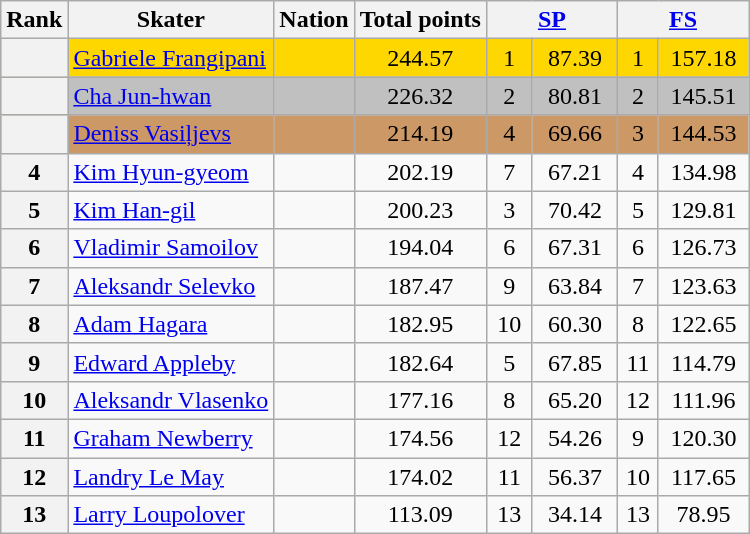<table class="wikitable sortable" style="text-align:left">
<tr>
<th scope="col">Rank</th>
<th scope="col">Skater</th>
<th scope="col">Nation</th>
<th scope="col">Total points</th>
<th scope="col" colspan="2" width="80px"><a href='#'>SP</a></th>
<th scope="col" colspan="2" width="80px"><a href='#'>FS</a></th>
</tr>
<tr bgcolor="gold">
<th scope="row"></th>
<td><a href='#'>Gabriele Frangipani</a></td>
<td></td>
<td align="center">244.57</td>
<td align="center">1</td>
<td align="center">87.39</td>
<td align="center">1</td>
<td align="center">157.18</td>
</tr>
<tr bgcolor="silver">
<th scope="row"></th>
<td><a href='#'>Cha Jun-hwan</a></td>
<td></td>
<td align="center">226.32</td>
<td align="center">2</td>
<td align="center">80.81</td>
<td align="center">2</td>
<td align="center">145.51</td>
</tr>
<tr bgcolor="cc9966">
<th scope="row"></th>
<td><a href='#'>Deniss Vasiļjevs</a></td>
<td></td>
<td align="center">214.19</td>
<td align="center">4</td>
<td align="center">69.66</td>
<td align="center">3</td>
<td align="center">144.53</td>
</tr>
<tr>
<th scope="row">4</th>
<td><a href='#'>Kim Hyun-gyeom</a></td>
<td></td>
<td align="center">202.19</td>
<td align="center">7</td>
<td align="center">67.21</td>
<td align="center">4</td>
<td align="center">134.98</td>
</tr>
<tr>
<th scope="row">5</th>
<td><a href='#'>Kim Han-gil</a></td>
<td></td>
<td align="center">200.23</td>
<td align="center">3</td>
<td align="center">70.42</td>
<td align="center">5</td>
<td align="center">129.81</td>
</tr>
<tr>
<th scope="row">6</th>
<td><a href='#'>Vladimir Samoilov</a></td>
<td></td>
<td align="center">194.04</td>
<td align="center">6</td>
<td align="center">67.31</td>
<td align="center">6</td>
<td align="center">126.73</td>
</tr>
<tr>
<th scope="row">7</th>
<td><a href='#'>Aleksandr Selevko</a></td>
<td></td>
<td align="center">187.47</td>
<td align="center">9</td>
<td align="center">63.84</td>
<td align="center">7</td>
<td align="center">123.63</td>
</tr>
<tr>
<th scope="row">8</th>
<td><a href='#'>Adam Hagara</a></td>
<td></td>
<td align="center">182.95</td>
<td align="center">10</td>
<td align="center">60.30</td>
<td align="center">8</td>
<td align="center">122.65</td>
</tr>
<tr>
<th scope="row">9</th>
<td><a href='#'>Edward Appleby</a></td>
<td></td>
<td align="center">182.64</td>
<td align="center">5</td>
<td align="center">67.85</td>
<td align="center">11</td>
<td align="center">114.79</td>
</tr>
<tr>
<th scope="row">10</th>
<td><a href='#'>Aleksandr Vlasenko</a></td>
<td></td>
<td align="center">177.16</td>
<td align="center">8</td>
<td align="center">65.20</td>
<td align="center">12</td>
<td align="center">111.96</td>
</tr>
<tr>
<th scope="row">11</th>
<td><a href='#'>Graham Newberry</a></td>
<td></td>
<td align="center">174.56</td>
<td align="center">12</td>
<td align="center">54.26</td>
<td align="center">9</td>
<td align="center">120.30</td>
</tr>
<tr>
<th scope="row">12</th>
<td><a href='#'>Landry Le May</a></td>
<td></td>
<td align="center">174.02</td>
<td align="center">11</td>
<td align="center">56.37</td>
<td align="center">10</td>
<td align="center">117.65</td>
</tr>
<tr>
<th scope="row">13</th>
<td><a href='#'>Larry Loupolover</a></td>
<td></td>
<td align="center">113.09</td>
<td align="center">13</td>
<td align="center">34.14</td>
<td align="center">13</td>
<td align="center">78.95</td>
</tr>
</table>
